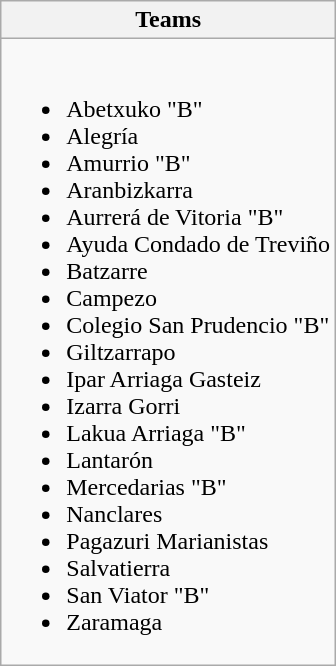<table class="wikitable">
<tr>
<th>Teams</th>
</tr>
<tr>
<td><br><ul><li>Abetxuko "B"</li><li>Alegría</li><li>Amurrio "B"</li><li>Aranbizkarra</li><li>Aurrerá de Vitoria "B"</li><li>Ayuda Condado de Treviño</li><li>Batzarre</li><li>Campezo</li><li>Colegio San Prudencio "B"</li><li>Giltzarrapo</li><li>Ipar Arriaga Gasteiz</li><li>Izarra Gorri</li><li>Lakua Arriaga "B"</li><li>Lantarón</li><li>Mercedarias "B"</li><li>Nanclares</li><li>Pagazuri Marianistas</li><li>Salvatierra</li><li>San Viator "B"</li><li>Zaramaga</li></ul></td>
</tr>
</table>
